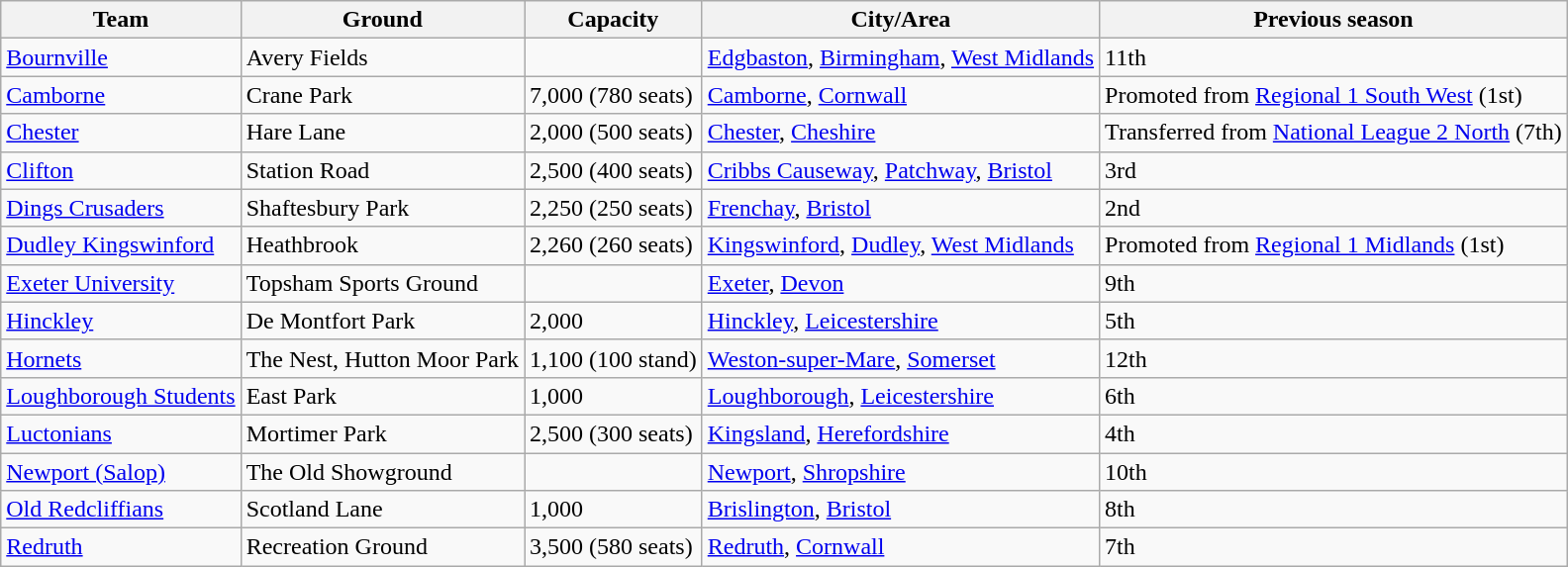<table class="wikitable sortable">
<tr>
<th>Team </th>
<th>Ground</th>
<th>Capacity</th>
<th>City/Area</th>
<th>Previous season</th>
</tr>
<tr>
<td><a href='#'>Bournville</a></td>
<td>Avery Fields </td>
<td></td>
<td><a href='#'>Edgbaston</a>, <a href='#'>Birmingham</a>, <a href='#'>West Midlands</a></td>
<td>11th</td>
</tr>
<tr>
<td><a href='#'>Camborne</a></td>
<td>Crane Park</td>
<td>7,000 (780 seats)</td>
<td><a href='#'>Camborne</a>, <a href='#'>Cornwall</a></td>
<td>Promoted from <a href='#'>Regional 1 South West</a> (1st)</td>
</tr>
<tr>
<td><a href='#'>Chester</a></td>
<td>Hare Lane </td>
<td>2,000 (500 seats)</td>
<td><a href='#'>Chester</a>, <a href='#'>Cheshire</a></td>
<td>Transferred from <a href='#'>National League 2 North</a> (7th)</td>
</tr>
<tr>
<td><a href='#'>Clifton</a></td>
<td>Station Road </td>
<td>2,500 (400 seats)</td>
<td><a href='#'>Cribbs Causeway</a>, <a href='#'>Patchway</a>, <a href='#'>Bristol</a></td>
<td>3rd</td>
</tr>
<tr>
<td><a href='#'>Dings Crusaders</a></td>
<td>Shaftesbury Park </td>
<td>2,250 (250 seats)</td>
<td><a href='#'>Frenchay</a>, <a href='#'>Bristol</a></td>
<td>2nd</td>
</tr>
<tr>
<td><a href='#'>Dudley Kingswinford</a></td>
<td>Heathbrook</td>
<td>2,260 (260 seats)</td>
<td><a href='#'>Kingswinford</a>, <a href='#'>Dudley</a>, <a href='#'>West Midlands</a></td>
<td>Promoted from <a href='#'>Regional 1 Midlands</a> (1st)</td>
</tr>
<tr>
<td><a href='#'>Exeter University</a></td>
<td>Topsham Sports Ground </td>
<td></td>
<td><a href='#'>Exeter</a>, <a href='#'>Devon</a></td>
<td>9th</td>
</tr>
<tr>
<td><a href='#'>Hinckley</a></td>
<td>De Montfort Park </td>
<td>2,000</td>
<td><a href='#'>Hinckley</a>, <a href='#'>Leicestershire</a></td>
<td>5th</td>
</tr>
<tr>
<td><a href='#'>Hornets</a></td>
<td>The Nest, Hutton Moor Park </td>
<td>1,100 (100 stand)</td>
<td><a href='#'>Weston-super-Mare</a>, <a href='#'>Somerset</a></td>
<td>12th</td>
</tr>
<tr>
<td><a href='#'>Loughborough Students</a></td>
<td>East Park</td>
<td>1,000</td>
<td><a href='#'>Loughborough</a>, <a href='#'>Leicestershire</a></td>
<td>6th</td>
</tr>
<tr>
<td><a href='#'>Luctonians</a></td>
<td>Mortimer Park </td>
<td>2,500 (300 seats)</td>
<td><a href='#'>Kingsland</a>, <a href='#'>Herefordshire</a></td>
<td>4th</td>
</tr>
<tr>
<td><a href='#'>Newport (Salop)</a></td>
<td>The Old Showground</td>
<td></td>
<td><a href='#'>Newport</a>, <a href='#'>Shropshire</a></td>
<td>10th</td>
</tr>
<tr>
<td><a href='#'>Old Redcliffians</a></td>
<td>Scotland Lane </td>
<td>1,000</td>
<td><a href='#'>Brislington</a>, <a href='#'>Bristol</a></td>
<td>8th</td>
</tr>
<tr>
<td><a href='#'>Redruth</a></td>
<td>Recreation Ground </td>
<td>3,500 (580 seats)</td>
<td><a href='#'>Redruth</a>, <a href='#'>Cornwall</a></td>
<td>7th</td>
</tr>
</table>
